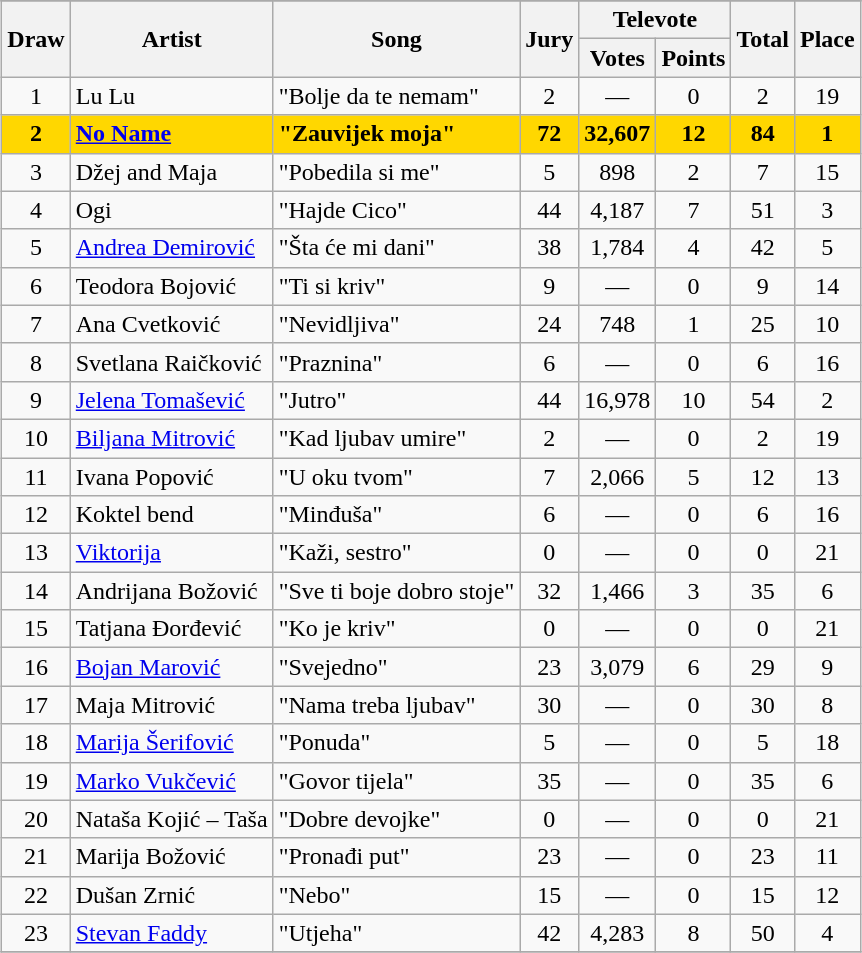<table class="sortable wikitable" style="margin: 1em auto 1em auto; text-align:center">
<tr>
</tr>
<tr>
<th rowspan="2">Draw</th>
<th rowspan="2">Artist</th>
<th rowspan="2">Song</th>
<th rowspan="2">Jury</th>
<th colspan="2">Televote</th>
<th rowspan="2">Total</th>
<th rowspan="2">Place</th>
</tr>
<tr>
<th>Votes</th>
<th>Points</th>
</tr>
<tr>
<td>1</td>
<td align="left">Lu Lu</td>
<td align="left">"Bolje da te nemam"</td>
<td>2</td>
<td data-sort-value="0">—</td>
<td>0</td>
<td>2</td>
<td>19</td>
</tr>
<tr style="font-weight:bold; background:gold;">
<td>2</td>
<td align="left"><a href='#'>No Name</a></td>
<td align="left">"Zauvijek moja"</td>
<td>72</td>
<td>32,607</td>
<td>12</td>
<td>84</td>
<td>1</td>
</tr>
<tr>
<td>3</td>
<td align="left">Džej and Maja</td>
<td align="left">"Pobedila si me"</td>
<td>5</td>
<td>898</td>
<td>2</td>
<td>7</td>
<td>15</td>
</tr>
<tr>
<td>4</td>
<td align="left">Ogi</td>
<td align="left">"Hajde Cico"</td>
<td>44</td>
<td>4,187</td>
<td>7</td>
<td>51</td>
<td>3</td>
</tr>
<tr>
<td>5</td>
<td align="left"><a href='#'>Andrea Demirović</a></td>
<td align="left">"Šta će mi dani"</td>
<td>38</td>
<td>1,784</td>
<td>4</td>
<td>42</td>
<td>5</td>
</tr>
<tr>
<td>6</td>
<td align="left">Teodora Bojović</td>
<td align="left">"Ti si kriv"</td>
<td>9</td>
<td data-sort-value="0">—</td>
<td>0</td>
<td>9</td>
<td>14</td>
</tr>
<tr>
<td>7</td>
<td align="left">Ana Cvetković</td>
<td align="left">"Nevidljiva"</td>
<td>24</td>
<td>748</td>
<td>1</td>
<td>25</td>
<td>10</td>
</tr>
<tr>
<td>8</td>
<td align="left">Svetlana Raičković</td>
<td align="left">"Praznina"</td>
<td>6</td>
<td data-sort-value="0">—</td>
<td>0</td>
<td>6</td>
<td>16</td>
</tr>
<tr>
<td>9</td>
<td align="left"><a href='#'>Jelena Tomašević</a></td>
<td align="left">"Jutro"</td>
<td>44</td>
<td>16,978</td>
<td>10</td>
<td>54</td>
<td>2</td>
</tr>
<tr>
<td>10</td>
<td align="left"><a href='#'>Biljana Mitrović</a></td>
<td align="left">"Kad ljubav umire"</td>
<td>2</td>
<td data-sort-value="0">—</td>
<td>0</td>
<td>2</td>
<td>19</td>
</tr>
<tr>
<td>11</td>
<td align="left">Ivana Popović</td>
<td align="left">"U oku tvom"</td>
<td>7</td>
<td>2,066</td>
<td>5</td>
<td>12</td>
<td>13</td>
</tr>
<tr>
<td>12</td>
<td align="left">Koktel bend</td>
<td align="left">"Minđuša"</td>
<td>6</td>
<td data-sort-value="0">—</td>
<td>0</td>
<td>6</td>
<td>16</td>
</tr>
<tr>
<td>13</td>
<td align="left"><a href='#'>Viktorija</a></td>
<td align="left">"Kaži, sestro"</td>
<td>0</td>
<td data-sort-value="0">—</td>
<td>0</td>
<td>0</td>
<td>21</td>
</tr>
<tr>
<td>14</td>
<td align="left">Andrijana Božović</td>
<td align="left">"Sve ti boje dobro stoje"</td>
<td>32</td>
<td>1,466</td>
<td>3</td>
<td>35</td>
<td>6</td>
</tr>
<tr>
<td>15</td>
<td align="left">Tatjana Đorđević</td>
<td align="left">"Ko je kriv"</td>
<td>0</td>
<td data-sort-value="0">—</td>
<td>0</td>
<td>0</td>
<td>21</td>
</tr>
<tr>
<td>16</td>
<td align="left"><a href='#'>Bojan Marović</a></td>
<td align="left">"Svejedno"</td>
<td>23</td>
<td>3,079</td>
<td>6</td>
<td>29</td>
<td>9</td>
</tr>
<tr>
<td>17</td>
<td align="left">Maja Mitrović</td>
<td align="left">"Nama treba ljubav"</td>
<td>30</td>
<td data-sort-value="0">—</td>
<td>0</td>
<td>30</td>
<td>8</td>
</tr>
<tr>
<td>18</td>
<td align="left"><a href='#'>Marija Šerifović</a></td>
<td align="left">"Ponuda"</td>
<td>5</td>
<td data-sort-value="0">—</td>
<td>0</td>
<td>5</td>
<td>18</td>
</tr>
<tr>
<td>19</td>
<td align="left"><a href='#'>Marko Vukčević</a></td>
<td align="left">"Govor tijela"</td>
<td>35</td>
<td data-sort-value="0">—</td>
<td>0</td>
<td>35</td>
<td>6</td>
</tr>
<tr>
<td>20</td>
<td align="left">Nataša Kojić – Taša</td>
<td align="left">"Dobre devojke"</td>
<td>0</td>
<td data-sort-value="0">—</td>
<td>0</td>
<td>0</td>
<td>21</td>
</tr>
<tr>
<td>21</td>
<td align="left">Marija Božović</td>
<td align="left">"Pronađi put"</td>
<td>23</td>
<td>—</td>
<td>0</td>
<td>23</td>
<td>11</td>
</tr>
<tr>
<td>22</td>
<td align="left">Dušan Zrnić</td>
<td align="left">"Nebo"</td>
<td>15</td>
<td>—</td>
<td>0</td>
<td>15</td>
<td>12</td>
</tr>
<tr>
<td>23</td>
<td align="left"><a href='#'>Stevan Faddy</a></td>
<td align="left">"Utjeha"</td>
<td>42</td>
<td>4,283</td>
<td>8</td>
<td>50</td>
<td>4</td>
</tr>
<tr>
</tr>
</table>
